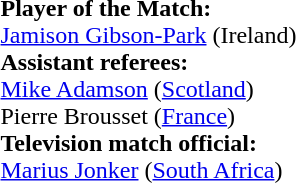<table style="width:100%">
<tr>
<td><br><strong>Player of the Match:</strong>
<br><a href='#'>Jamison Gibson-Park</a> (Ireland)<br><strong>Assistant referees:</strong>
<br><a href='#'>Mike Adamson</a> (<a href='#'>Scotland</a>)
<br>Pierre Brousset (<a href='#'>France</a>)
<br><strong>Television match official:</strong>
<br><a href='#'>Marius Jonker</a> (<a href='#'>South Africa</a>)</td>
</tr>
</table>
